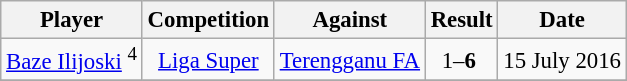<table class="wikitable sortable" style="font-size: 95%; text-align: center;">
<tr>
<th>Player</th>
<th>Competition</th>
<th>Against</th>
<th>Result</th>
<th>Date</th>
</tr>
<tr>
<td> <a href='#'>Baze Ilijoski</a> <sup>4</sup></td>
<td><a href='#'>Liga Super</a></td>
<td><a href='#'>Terengganu FA</a></td>
<td>1–<strong>6</strong> </td>
<td>15 July 2016</td>
</tr>
<tr>
</tr>
</table>
